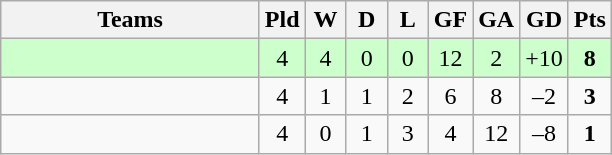<table class="wikitable" style="text-align: center;">
<tr>
<th width=165>Teams</th>
<th width=20>Pld</th>
<th width=20>W</th>
<th width=20>D</th>
<th width=20>L</th>
<th width=20>GF</th>
<th width=20>GA</th>
<th width=20>GD</th>
<th width=20>Pts</th>
</tr>
<tr align=center style="background:#ccffcc;">
<td style="text-align:left;"></td>
<td>4</td>
<td>4</td>
<td>0</td>
<td>0</td>
<td>12</td>
<td>2</td>
<td>+10</td>
<td><strong>8</strong></td>
</tr>
<tr align=center>
<td style="text-align:left;"></td>
<td>4</td>
<td>1</td>
<td>1</td>
<td>2</td>
<td>6</td>
<td>8</td>
<td>–2</td>
<td><strong>3</strong></td>
</tr>
<tr align=center>
<td style="text-align:left;"></td>
<td>4</td>
<td>0</td>
<td>1</td>
<td>3</td>
<td>4</td>
<td>12</td>
<td>–8</td>
<td><strong>1</strong></td>
</tr>
</table>
